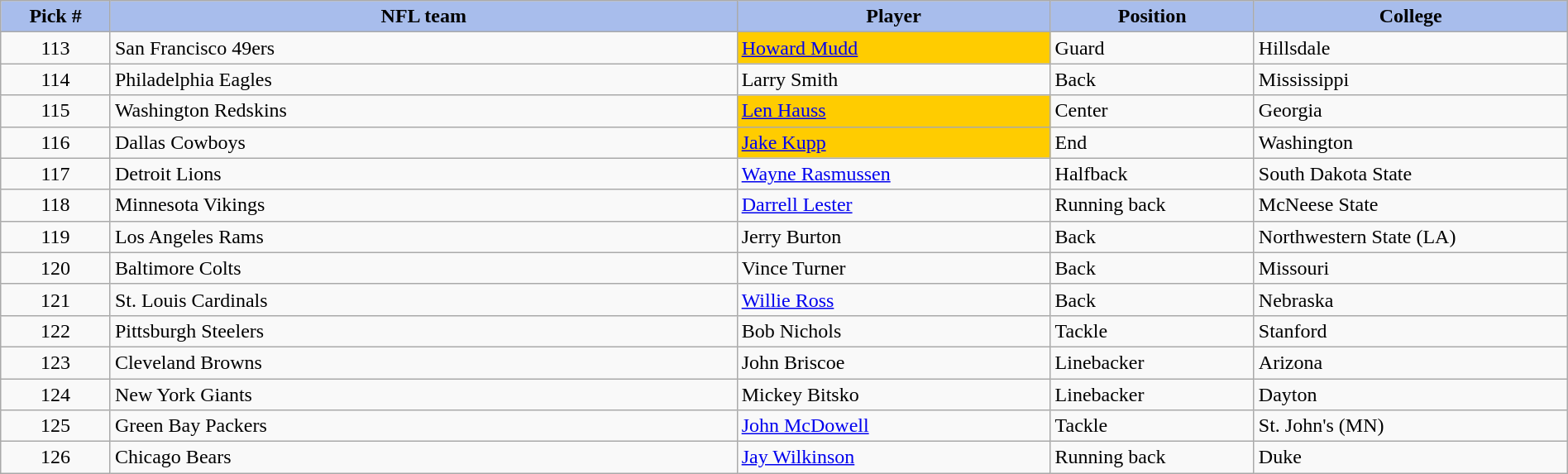<table class="wikitable sortable sortable" style="width: 100%">
<tr>
<th style="background:#A8BDEC;" width=7%>Pick #</th>
<th width=40% style="background:#A8BDEC;">NFL team</th>
<th width=20% style="background:#A8BDEC;">Player</th>
<th width=13% style="background:#A8BDEC;">Position</th>
<th style="background:#A8BDEC;">College</th>
</tr>
<tr>
<td align=center>113</td>
<td>San Francisco 49ers</td>
<td bgcolor="#FFCC00"><a href='#'>Howard Mudd</a></td>
<td>Guard</td>
<td>Hillsdale</td>
</tr>
<tr>
<td align=center>114</td>
<td>Philadelphia Eagles</td>
<td>Larry Smith</td>
<td>Back</td>
<td>Mississippi</td>
</tr>
<tr>
<td align=center>115</td>
<td>Washington Redskins</td>
<td bgcolor="#FFCC00"><a href='#'>Len Hauss</a></td>
<td>Center</td>
<td>Georgia</td>
</tr>
<tr>
<td align=center>116</td>
<td>Dallas Cowboys</td>
<td bgcolor="#FFCC00"><a href='#'>Jake Kupp</a></td>
<td>End</td>
<td>Washington</td>
</tr>
<tr>
<td align=center>117</td>
<td>Detroit Lions</td>
<td><a href='#'>Wayne Rasmussen</a></td>
<td>Halfback</td>
<td>South Dakota State</td>
</tr>
<tr>
<td align=center>118</td>
<td>Minnesota Vikings</td>
<td><a href='#'>Darrell Lester</a></td>
<td>Running back</td>
<td>McNeese State</td>
</tr>
<tr>
<td align=center>119</td>
<td>Los Angeles Rams</td>
<td>Jerry Burton</td>
<td>Back</td>
<td>Northwestern State (LA)</td>
</tr>
<tr>
<td align=center>120</td>
<td>Baltimore Colts</td>
<td>Vince Turner</td>
<td>Back</td>
<td>Missouri</td>
</tr>
<tr>
<td align=center>121</td>
<td>St. Louis Cardinals</td>
<td><a href='#'>Willie Ross</a></td>
<td>Back</td>
<td>Nebraska</td>
</tr>
<tr>
<td align=center>122</td>
<td>Pittsburgh Steelers</td>
<td>Bob Nichols</td>
<td>Tackle</td>
<td>Stanford</td>
</tr>
<tr>
<td align=center>123</td>
<td>Cleveland Browns</td>
<td>John Briscoe</td>
<td>Linebacker</td>
<td>Arizona</td>
</tr>
<tr>
<td align=center>124</td>
<td>New York Giants</td>
<td>Mickey Bitsko</td>
<td>Linebacker</td>
<td>Dayton</td>
</tr>
<tr>
<td align=center>125</td>
<td>Green Bay Packers</td>
<td><a href='#'>John McDowell</a></td>
<td>Tackle</td>
<td>St. John's (MN)</td>
</tr>
<tr>
<td align=center>126</td>
<td>Chicago Bears</td>
<td><a href='#'>Jay Wilkinson</a></td>
<td>Running back</td>
<td>Duke</td>
</tr>
</table>
